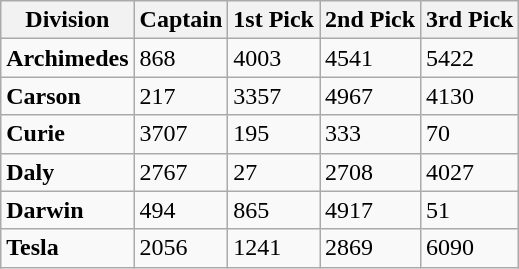<table class="wikitable">
<tr>
<th>Division</th>
<th>Captain</th>
<th>1st Pick</th>
<th>2nd Pick</th>
<th>3rd Pick</th>
</tr>
<tr>
<td><strong>Archimedes</strong></td>
<td>868</td>
<td>4003</td>
<td>4541</td>
<td>5422</td>
</tr>
<tr>
<td><strong>Carson</strong></td>
<td>217</td>
<td>3357</td>
<td>4967</td>
<td>4130</td>
</tr>
<tr>
<td><strong>Curie</strong></td>
<td>3707</td>
<td>195</td>
<td>333</td>
<td>70</td>
</tr>
<tr>
<td><strong>Daly</strong></td>
<td>2767</td>
<td>27</td>
<td>2708</td>
<td>4027</td>
</tr>
<tr>
<td><strong>Darwin</strong></td>
<td>494</td>
<td>865</td>
<td>4917</td>
<td>51</td>
</tr>
<tr>
<td><strong>Tesla</strong></td>
<td>2056</td>
<td>1241</td>
<td>2869</td>
<td>6090</td>
</tr>
</table>
